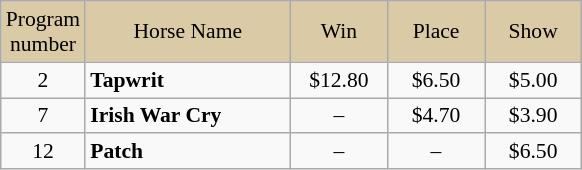<table class = "wikitable sortable" | border="2" cellpadding="0" style="border-collapse: collapse; font-size:90%">
<tr bgcolor="#DACAA5" align="center">
<td width="48px">Program<br>number</td>
<td width="130px">Horse Name</td>
<td width="58px">Win</td>
<td width="58px">Place</td>
<td width="58px">Show</td>
</tr>
<tr>
<td align=center>2</td>
<td><strong>Tapwrit</strong></td>
<td align=center>$12.80</td>
<td align=center>$6.50</td>
<td align=center>$5.00</td>
</tr>
<tr>
<td align=center>7</td>
<td><strong>Irish War Cry</strong></td>
<td align=center>–</td>
<td align=center>$4.70</td>
<td align=center>$3.90</td>
</tr>
<tr>
<td align=center>12</td>
<td><strong>Patch</strong></td>
<td align=center>–</td>
<td align=center>–</td>
<td align=center>$6.50</td>
</tr>
</table>
